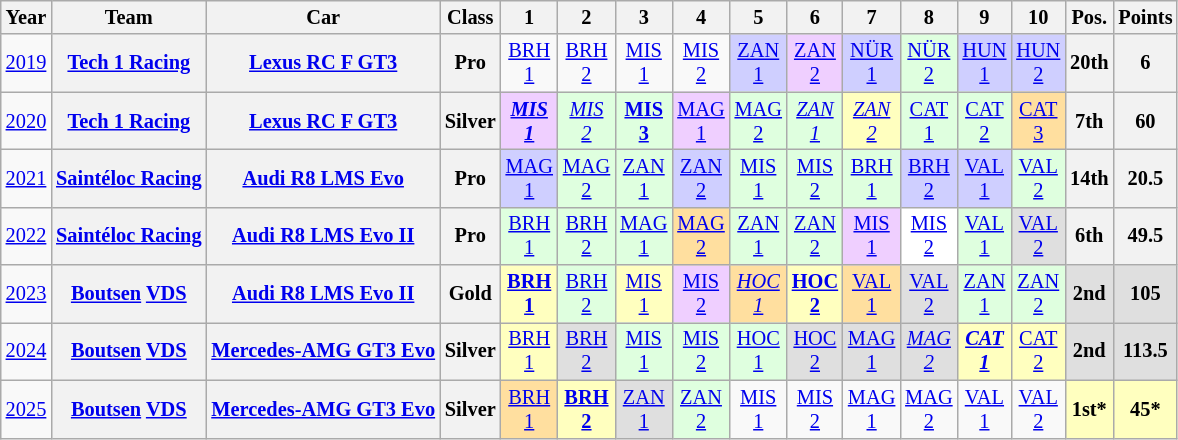<table class="wikitable" border="1" style="text-align:center; font-size:85%;">
<tr>
<th>Year</th>
<th>Team</th>
<th>Car</th>
<th>Class</th>
<th>1</th>
<th>2</th>
<th>3</th>
<th>4</th>
<th>5</th>
<th>6</th>
<th>7</th>
<th>8</th>
<th>9</th>
<th>10</th>
<th>Pos.</th>
<th>Points</th>
</tr>
<tr>
<td><a href='#'>2019</a></td>
<th nowrap><a href='#'>Tech 1 Racing</a></th>
<th nowrap><a href='#'>Lexus RC F GT3</a></th>
<th>Pro</th>
<td><a href='#'>BRH<br>1</a></td>
<td><a href='#'>BRH<br>2</a></td>
<td><a href='#'>MIS<br>1</a></td>
<td><a href='#'>MIS<br>2</a></td>
<td style="background:#CFCFFF;"><a href='#'>ZAN<br>1</a><br></td>
<td style="background:#EFCFFF;"><a href='#'>ZAN<br>2</a><br></td>
<td style="background:#CFCFFF;"><a href='#'>NÜR<br>1</a><br></td>
<td style="background:#DFFFDF;"><a href='#'>NÜR<br>2</a><br></td>
<td style="background:#CFCFFF;"><a href='#'>HUN<br>1</a><br></td>
<td style="background:#CFCFFF;"><a href='#'>HUN<br>2</a><br></td>
<th>20th</th>
<th>6</th>
</tr>
<tr>
<td><a href='#'>2020</a></td>
<th nowrap><a href='#'>Tech 1 Racing</a></th>
<th nowrap><a href='#'>Lexus RC F GT3</a></th>
<th>Silver</th>
<td style="background:#EFCFFF;"><strong><em><a href='#'>MIS<br>1</a></em></strong><br></td>
<td style="background:#DFFFDF;"><em><a href='#'>MIS<br>2</a></em><br></td>
<td style="background:#DFFFDF;"><strong><a href='#'>MIS<br>3</a></strong><br></td>
<td style="background:#EFCFFF;"><a href='#'>MAG<br>1</a><br></td>
<td style="background:#DFFFDF;"><a href='#'>MAG<br>2</a><br></td>
<td style="background:#DFFFDF;"><em><a href='#'>ZAN<br>1</a></em><br></td>
<td style="background:#FFFFBF;"><em><a href='#'>ZAN<br>2</a></em><br></td>
<td style="background:#DFFFDF;"><a href='#'>CAT<br>1</a><br></td>
<td style="background:#DFFFDF;"><a href='#'>CAT<br>2</a><br></td>
<td style="background:#FFDF9F;"><a href='#'>CAT<br>3</a><br></td>
<th>7th</th>
<th>60</th>
</tr>
<tr>
<td><a href='#'>2021</a></td>
<th nowrap><a href='#'>Saintéloc Racing</a></th>
<th nowrap><a href='#'>Audi R8 LMS Evo</a></th>
<th>Pro</th>
<td style="background:#CFCFFF;"><a href='#'>MAG<br>1</a><br></td>
<td style="background:#DFFFDF;"><a href='#'>MAG<br>2</a><br></td>
<td style="background:#DFFFDF;"><a href='#'>ZAN<br>1</a><br></td>
<td style="background:#CFCFFF;"><a href='#'>ZAN<br>2</a><br></td>
<td style="background:#DFFFDF;"><a href='#'>MIS<br>1</a><br></td>
<td style="background:#DFFFDF;"><a href='#'>MIS<br>2</a><br></td>
<td style="background:#DFFFDF;"><a href='#'>BRH<br>1</a><br></td>
<td style="background:#CFCFFF;"><a href='#'>BRH<br>2</a><br></td>
<td style="background:#CFCFFF;"><a href='#'>VAL<br>1</a><br></td>
<td style="background:#DFFFDF;"><a href='#'>VAL <br>2</a><br></td>
<th>14th</th>
<th>20.5</th>
</tr>
<tr>
<td><a href='#'>2022</a></td>
<th nowrap><a href='#'>Saintéloc Racing</a></th>
<th nowrap><a href='#'>Audi R8 LMS Evo II</a></th>
<th>Pro</th>
<td style="background:#DFFFDF;"><a href='#'>BRH<br>1</a><br></td>
<td style="background:#DFFFDF;"><a href='#'>BRH<br>2</a><br></td>
<td style="background:#DFFFDF;"><a href='#'>MAG<br>1</a><br></td>
<td style="background:#FFDF9F;"><a href='#'>MAG<br>2</a><br></td>
<td style="background:#DFFFDF;"><a href='#'>ZAN<br>1</a><br></td>
<td style="background:#DFFFDF;"><a href='#'>ZAN<br>2</a><br></td>
<td style="background:#EFCFFF;"><a href='#'>MIS<br>1</a><br></td>
<td style="background:#FFFFFF;"><a href='#'>MIS<br>2</a><br></td>
<td style="background:#DFFFDF;"><a href='#'>VAL<br>1</a><br></td>
<td style="background:#DFDFDF;"><a href='#'>VAL <br>2</a><br></td>
<th>6th</th>
<th>49.5</th>
</tr>
<tr>
<td><a href='#'>2023</a></td>
<th nowrap><a href='#'>Boutsen</a> <a href='#'>VDS</a></th>
<th nowrap><a href='#'>Audi R8 LMS Evo II</a></th>
<th>Gold</th>
<td style="background:#FFFFBF;"><strong><a href='#'>BRH<br>1</a></strong><br></td>
<td style="background:#DFFFDF;"><a href='#'>BRH<br>2</a><br></td>
<td style="background:#FFFFBF;"><a href='#'>MIS<br>1</a><br></td>
<td style="background:#EFCFFF;"><a href='#'>MIS<br>2</a><br></td>
<td style="background:#FFDF9F;"><em><a href='#'>HOC<br>1</a></em><br></td>
<td style="background:#FFFFBF;"><strong><a href='#'>HOC<br>2</a></strong><br></td>
<td style="background:#FFDF9F;"><a href='#'>VAL<br>1</a><br></td>
<td style="background:#DFDFDF;"><a href='#'>VAL<br>2</a><br></td>
<td style="background:#DFFFDF;"><a href='#'>ZAN<br>1</a><br></td>
<td style="background:#DFFFDF;"><a href='#'>ZAN<br>2</a><br></td>
<th style="background:#DFDFDF;">2nd</th>
<th style="background:#DFDFDF;">105</th>
</tr>
<tr>
<td><a href='#'>2024</a></td>
<th nowrap><a href='#'>Boutsen</a> <a href='#'>VDS</a></th>
<th nowrap><a href='#'>Mercedes-AMG GT3 Evo</a></th>
<th>Silver</th>
<td style="background:#FFFFBF;"><a href='#'>BRH<br>1</a><br></td>
<td style="background:#DFDFDF;"><a href='#'>BRH<br>2</a><br></td>
<td style="background:#DFFFDF;"><a href='#'>MIS<br>1</a><br></td>
<td style="background:#DFFFDF;"><a href='#'>MIS<br>2</a><br></td>
<td style="background:#DFFFDF;"><a href='#'>HOC<br>1</a><br></td>
<td style="background:#DFDFDF;"><a href='#'>HOC<br>2</a><br></td>
<td style="background:#DFDFDF;"><a href='#'>MAG<br>1</a><br></td>
<td style="background:#DFDFDF;"><em><a href='#'>MAG<br>2</a></em><br></td>
<td style="background:#FFFFBF;"><strong><em><a href='#'>CAT<br>1</a></em></strong><br></td>
<td style="background:#FFFFBF;"><a href='#'>CAT<br>2</a><br></td>
<th style="background:#DFDFDF;">2nd</th>
<th style="background:#DFDFDF;">113.5</th>
</tr>
<tr>
<td><a href='#'>2025</a></td>
<th><a href='#'>Boutsen</a> <a href='#'>VDS</a></th>
<th><a href='#'>Mercedes-AMG GT3 Evo</a></th>
<th>Silver</th>
<td style="background:#FFDF9F;"><a href='#'>BRH<br>1</a><br></td>
<td style="background:#FFFFBF;"><strong><a href='#'>BRH<br>2</a></strong><br></td>
<td style="background:#DFDFDF;"><a href='#'>ZAN<br>1</a><br></td>
<td style="background:#DFFFDF;"><a href='#'>ZAN<br>2</a><br></td>
<td style="background:#;"><a href='#'>MIS<br>1</a><br></td>
<td style="background:#;"><a href='#'>MIS<br>2</a><br></td>
<td style="background:#;"><a href='#'>MAG<br>1</a><br></td>
<td style="background:#;"><a href='#'>MAG<br>2</a><br></td>
<td style="background:#;"><a href='#'>VAL<br>1</a><br></td>
<td style="background:#;"><a href='#'>VAL<br>2</a><br></td>
<th style="background:#FFFFBF;">1st*</th>
<th style="background:#FFFFBF;">45*</th>
</tr>
</table>
